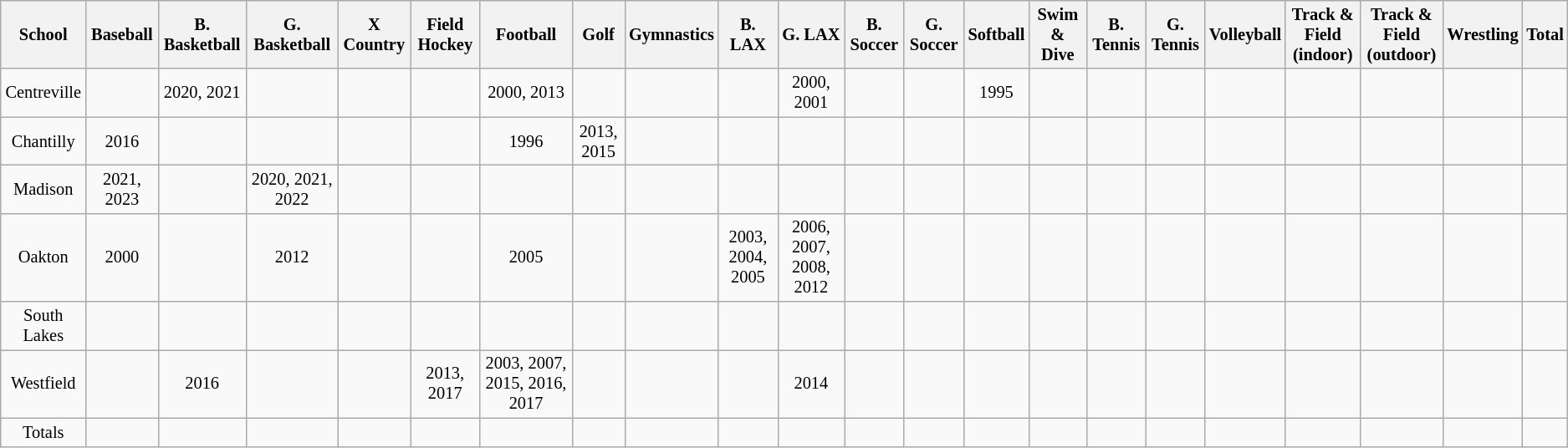<table class="wikitable" style="text-align: center; font-size: 85%">
<tr>
<th scope="col">School</th>
<th scope="col">Baseball</th>
<th scope="col">B. Basketball</th>
<th scope="col">G. Basketball</th>
<th scope="col">X Country</th>
<th scope="col">Field Hockey</th>
<th scope="col">Football</th>
<th scope="col">Golf</th>
<th scope="col">Gymnastics</th>
<th scope="col">B. LAX</th>
<th scope="col">G. LAX</th>
<th scope="col">B. Soccer</th>
<th scope="col">G. Soccer</th>
<th scope="col">Softball</th>
<th scope="col">Swim & Dive</th>
<th scope="col">B. Tennis</th>
<th scope="col">G. Tennis</th>
<th scope="col">Volleyball</th>
<th scope="col">Track & Field<br>(indoor)</th>
<th scope="col">Track & Field<br>(outdoor)</th>
<th scope="col">Wrestling</th>
<th scope="col">Total</th>
</tr>
<tr>
<td>Centreville</td>
<td></td>
<td>2020, 2021</td>
<td></td>
<td></td>
<td></td>
<td>2000, 2013</td>
<td></td>
<td></td>
<td></td>
<td>2000, 2001</td>
<td></td>
<td></td>
<td>1995</td>
<td></td>
<td></td>
<td></td>
<td></td>
<td></td>
<td></td>
<td></td>
<td></td>
</tr>
<tr>
<td>Chantilly</td>
<td>2016</td>
<td></td>
<td></td>
<td></td>
<td></td>
<td>1996</td>
<td>2013, 2015</td>
<td></td>
<td></td>
<td></td>
<td></td>
<td></td>
<td></td>
<td></td>
<td></td>
<td></td>
<td></td>
<td></td>
<td></td>
<td></td>
<td></td>
</tr>
<tr>
<td>Madison</td>
<td>2021, 2023</td>
<td></td>
<td>2020, 2021, 2022</td>
<td></td>
<td></td>
<td></td>
<td></td>
<td></td>
<td></td>
<td></td>
<td></td>
<td></td>
<td></td>
<td></td>
<td></td>
<td></td>
<td></td>
<td></td>
<td></td>
<td></td>
<td></td>
</tr>
<tr>
<td>Oakton</td>
<td>2000</td>
<td></td>
<td>2012</td>
<td></td>
<td></td>
<td>2005</td>
<td></td>
<td></td>
<td>2003, 2004, 2005</td>
<td>2006, 2007, 2008, 2012</td>
<td></td>
<td></td>
<td></td>
<td></td>
<td></td>
<td></td>
<td></td>
<td></td>
<td></td>
<td></td>
<td></td>
</tr>
<tr>
<td>South Lakes</td>
<td></td>
<td></td>
<td></td>
<td></td>
<td></td>
<td></td>
<td></td>
<td></td>
<td></td>
<td></td>
<td></td>
<td></td>
<td></td>
<td></td>
<td></td>
<td></td>
<td></td>
<td></td>
<td></td>
<td></td>
<td></td>
</tr>
<tr>
<td>Westfield</td>
<td></td>
<td>2016</td>
<td></td>
<td></td>
<td>2013, 2017</td>
<td>2003, 2007, 2015, 2016, 2017</td>
<td></td>
<td></td>
<td></td>
<td>2014</td>
<td></td>
<td></td>
<td></td>
<td></td>
<td></td>
<td></td>
<td></td>
<td></td>
<td></td>
<td></td>
<td></td>
</tr>
<tr>
<td>Totals</td>
<td></td>
<td></td>
<td></td>
<td></td>
<td></td>
<td></td>
<td></td>
<td></td>
<td></td>
<td></td>
<td></td>
<td></td>
<td></td>
<td></td>
<td></td>
<td></td>
<td></td>
<td></td>
<td></td>
<td></td>
</tr>
</table>
